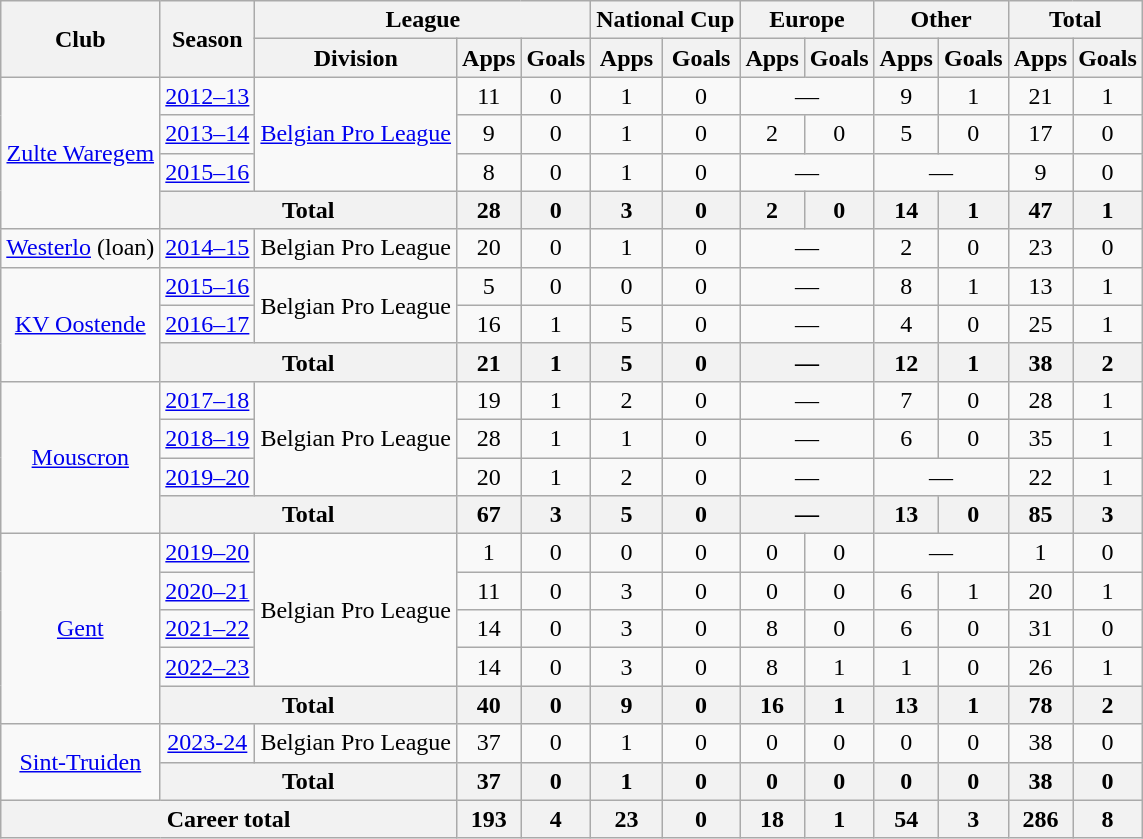<table class="wikitable" style="text-align:center">
<tr>
<th rowspan="2">Club</th>
<th rowspan="2">Season</th>
<th colspan="3">League</th>
<th colspan="2">National Cup</th>
<th colspan="2">Europe</th>
<th colspan="2">Other</th>
<th colspan="2">Total</th>
</tr>
<tr>
<th>Division</th>
<th>Apps</th>
<th>Goals</th>
<th>Apps</th>
<th>Goals</th>
<th>Apps</th>
<th>Goals</th>
<th>Apps</th>
<th>Goals</th>
<th>Apps</th>
<th>Goals</th>
</tr>
<tr>
<td rowspan="4"><a href='#'>Zulte Waregem</a></td>
<td><a href='#'>2012–13</a></td>
<td rowspan="3"><a href='#'>Belgian Pro League</a></td>
<td>11</td>
<td>0</td>
<td>1</td>
<td>0</td>
<td colspan="2">—</td>
<td>9</td>
<td>1</td>
<td>21</td>
<td>1</td>
</tr>
<tr>
<td><a href='#'>2013–14</a></td>
<td>9</td>
<td>0</td>
<td>1</td>
<td>0</td>
<td>2</td>
<td>0</td>
<td>5</td>
<td>0</td>
<td>17</td>
<td>0</td>
</tr>
<tr>
<td><a href='#'>2015–16</a></td>
<td>8</td>
<td>0</td>
<td>1</td>
<td>0</td>
<td colspan="2">—</td>
<td colspan="2">—</td>
<td>9</td>
<td>0</td>
</tr>
<tr>
<th colspan="2">Total</th>
<th>28</th>
<th>0</th>
<th>3</th>
<th>0</th>
<th>2</th>
<th>0</th>
<th>14</th>
<th>1</th>
<th>47</th>
<th>1</th>
</tr>
<tr>
<td><a href='#'>Westerlo</a> (loan)</td>
<td><a href='#'>2014–15</a></td>
<td>Belgian Pro League</td>
<td>20</td>
<td>0</td>
<td>1</td>
<td>0</td>
<td colspan="2">—</td>
<td>2</td>
<td>0</td>
<td>23</td>
<td>0</td>
</tr>
<tr>
<td rowspan="3"><a href='#'>KV Oostende</a></td>
<td><a href='#'>2015–16</a></td>
<td rowspan="2">Belgian Pro League</td>
<td>5</td>
<td>0</td>
<td>0</td>
<td>0</td>
<td colspan="2">—</td>
<td>8</td>
<td>1</td>
<td>13</td>
<td>1</td>
</tr>
<tr>
<td><a href='#'>2016–17</a></td>
<td>16</td>
<td>1</td>
<td>5</td>
<td>0</td>
<td colspan="2">—</td>
<td>4</td>
<td>0</td>
<td>25</td>
<td>1</td>
</tr>
<tr>
<th colspan="2">Total</th>
<th>21</th>
<th>1</th>
<th>5</th>
<th>0</th>
<th colspan="2">—</th>
<th>12</th>
<th>1</th>
<th>38</th>
<th>2</th>
</tr>
<tr>
<td rowspan="4"><a href='#'>Mouscron</a></td>
<td><a href='#'>2017–18</a></td>
<td rowspan="3">Belgian Pro League</td>
<td>19</td>
<td>1</td>
<td>2</td>
<td>0</td>
<td colspan="2">—</td>
<td>7</td>
<td>0</td>
<td>28</td>
<td>1</td>
</tr>
<tr>
<td><a href='#'>2018–19</a></td>
<td>28</td>
<td>1</td>
<td>1</td>
<td>0</td>
<td colspan="2">—</td>
<td>6</td>
<td>0</td>
<td>35</td>
<td>1</td>
</tr>
<tr>
<td><a href='#'>2019–20</a></td>
<td>20</td>
<td>1</td>
<td>2</td>
<td>0</td>
<td colspan="2">—</td>
<td colspan="2">—</td>
<td>22</td>
<td>1</td>
</tr>
<tr>
<th colspan="2">Total</th>
<th>67</th>
<th>3</th>
<th>5</th>
<th>0</th>
<th colspan="2">—</th>
<th>13</th>
<th>0</th>
<th>85</th>
<th>3</th>
</tr>
<tr>
<td rowspan="5"><a href='#'>Gent</a></td>
<td><a href='#'>2019–20</a></td>
<td rowspan="4">Belgian Pro League</td>
<td>1</td>
<td>0</td>
<td>0</td>
<td>0</td>
<td>0</td>
<td>0</td>
<td colspan="2">—</td>
<td>1</td>
<td>0</td>
</tr>
<tr>
<td><a href='#'>2020–21</a></td>
<td>11</td>
<td>0</td>
<td>3</td>
<td>0</td>
<td>0</td>
<td>0</td>
<td>6</td>
<td>1</td>
<td>20</td>
<td>1</td>
</tr>
<tr>
<td><a href='#'>2021–22</a></td>
<td>14</td>
<td>0</td>
<td>3</td>
<td>0</td>
<td>8</td>
<td>0</td>
<td>6</td>
<td>0</td>
<td>31</td>
<td>0</td>
</tr>
<tr>
<td><a href='#'>2022–23</a></td>
<td>14</td>
<td>0</td>
<td>3</td>
<td>0</td>
<td>8</td>
<td>1</td>
<td>1</td>
<td>0</td>
<td>26</td>
<td>1</td>
</tr>
<tr>
<th colspan="2">Total</th>
<th>40</th>
<th>0</th>
<th>9</th>
<th>0</th>
<th>16</th>
<th>1</th>
<th>13</th>
<th>1</th>
<th>78</th>
<th>2</th>
</tr>
<tr>
<td rowspan="2"><a href='#'>Sint-Truiden</a></td>
<td><a href='#'>2023-24</a></td>
<td>Belgian Pro League</td>
<td>37</td>
<td>0</td>
<td>1</td>
<td>0</td>
<td>0</td>
<td>0</td>
<td>0</td>
<td>0</td>
<td>38</td>
<td>0</td>
</tr>
<tr>
<th colspan="2">Total</th>
<th>37</th>
<th>0</th>
<th>1</th>
<th>0</th>
<th>0</th>
<th>0</th>
<th>0</th>
<th>0</th>
<th>38</th>
<th>0</th>
</tr>
<tr>
<th colspan="3">Career total</th>
<th>193</th>
<th>4</th>
<th>23</th>
<th>0</th>
<th>18</th>
<th>1</th>
<th>54</th>
<th>3</th>
<th>286</th>
<th>8</th>
</tr>
</table>
